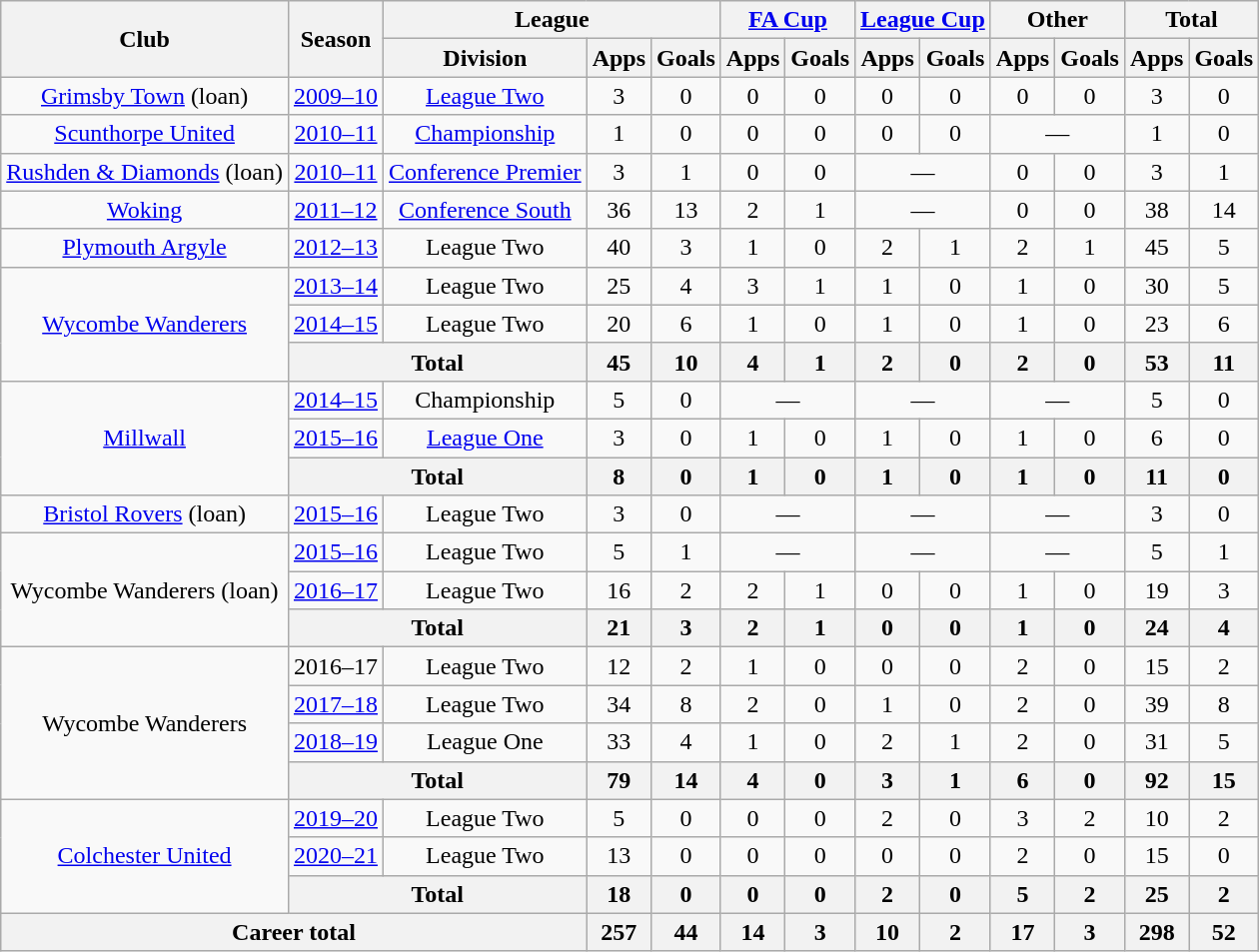<table class="wikitable" style="text-align: center;">
<tr>
<th rowspan="2">Club</th>
<th rowspan="2">Season</th>
<th colspan="3">League</th>
<th colspan="2"><a href='#'>FA Cup</a></th>
<th colspan="2"><a href='#'>League Cup</a></th>
<th colspan="2">Other</th>
<th colspan="2">Total</th>
</tr>
<tr>
<th>Division</th>
<th>Apps</th>
<th>Goals</th>
<th>Apps</th>
<th>Goals</th>
<th>Apps</th>
<th>Goals</th>
<th>Apps</th>
<th>Goals</th>
<th>Apps</th>
<th>Goals</th>
</tr>
<tr>
<td rowspan="1" valign="center"><a href='#'>Grimsby Town</a> (loan)</td>
<td><a href='#'>2009–10</a></td>
<td><a href='#'>League Two</a></td>
<td>3</td>
<td>0</td>
<td>0</td>
<td>0</td>
<td>0</td>
<td>0</td>
<td>0</td>
<td>0</td>
<td>3</td>
<td>0</td>
</tr>
<tr>
<td rowspan="1" valign="center"><a href='#'>Scunthorpe United</a></td>
<td><a href='#'>2010–11</a></td>
<td><a href='#'>Championship</a></td>
<td>1</td>
<td>0</td>
<td>0</td>
<td>0</td>
<td>0</td>
<td>0</td>
<td colspan="2">—</td>
<td>1</td>
<td>0</td>
</tr>
<tr>
<td rowspan="1" valign="center"><a href='#'>Rushden & Diamonds</a> (loan)</td>
<td><a href='#'>2010–11</a></td>
<td><a href='#'>Conference Premier</a></td>
<td>3</td>
<td>1</td>
<td>0</td>
<td>0</td>
<td colspan="2">—</td>
<td>0</td>
<td>0</td>
<td>3</td>
<td>1</td>
</tr>
<tr>
<td rowspan="1" valign="center"><a href='#'>Woking</a></td>
<td><a href='#'>2011–12</a></td>
<td><a href='#'>Conference South</a></td>
<td>36</td>
<td>13</td>
<td>2</td>
<td>1</td>
<td colspan="2">—</td>
<td>0</td>
<td>0</td>
<td>38</td>
<td>14</td>
</tr>
<tr>
<td rowspan="1" valign="center"><a href='#'>Plymouth Argyle</a></td>
<td><a href='#'>2012–13</a></td>
<td>League Two</td>
<td>40</td>
<td>3</td>
<td>1</td>
<td>0</td>
<td>2</td>
<td>1</td>
<td>2</td>
<td>1</td>
<td>45</td>
<td>5</td>
</tr>
<tr>
<td rowspan="3" valign="center"><a href='#'>Wycombe Wanderers</a></td>
<td><a href='#'>2013–14</a></td>
<td>League Two</td>
<td>25</td>
<td>4</td>
<td>3</td>
<td>1</td>
<td>1</td>
<td>0</td>
<td>1</td>
<td>0</td>
<td>30</td>
<td>5</td>
</tr>
<tr>
<td><a href='#'>2014–15</a></td>
<td>League Two</td>
<td>20</td>
<td>6</td>
<td>1</td>
<td>0</td>
<td>1</td>
<td>0</td>
<td>1</td>
<td>0</td>
<td>23</td>
<td>6</td>
</tr>
<tr>
<th colspan="2">Total</th>
<th>45</th>
<th>10</th>
<th>4</th>
<th>1</th>
<th>2</th>
<th>0</th>
<th>2</th>
<th>0</th>
<th>53</th>
<th>11</th>
</tr>
<tr>
<td rowspan="3" valign="center"><a href='#'>Millwall</a></td>
<td><a href='#'>2014–15</a></td>
<td>Championship</td>
<td>5</td>
<td>0</td>
<td colspan="2">—</td>
<td colspan="2">—</td>
<td colspan="2">—</td>
<td>5</td>
<td>0</td>
</tr>
<tr>
<td><a href='#'>2015–16</a></td>
<td><a href='#'>League One</a></td>
<td>3</td>
<td>0</td>
<td>1</td>
<td>0</td>
<td>1</td>
<td>0</td>
<td>1</td>
<td>0</td>
<td>6</td>
<td>0</td>
</tr>
<tr>
<th colspan="2">Total</th>
<th>8</th>
<th>0</th>
<th>1</th>
<th>0</th>
<th>1</th>
<th>0</th>
<th>1</th>
<th>0</th>
<th>11</th>
<th>0</th>
</tr>
<tr>
<td rowspan="1" valign="center"><a href='#'>Bristol Rovers</a> (loan)</td>
<td><a href='#'>2015–16</a></td>
<td>League Two</td>
<td>3</td>
<td>0</td>
<td colspan="2">—</td>
<td colspan="2">—</td>
<td colspan="2">—</td>
<td>3</td>
<td>0</td>
</tr>
<tr>
<td rowspan="3" valign="center">Wycombe Wanderers (loan)</td>
<td><a href='#'>2015–16</a></td>
<td>League Two</td>
<td>5</td>
<td>1</td>
<td colspan="2">—</td>
<td colspan="2">—</td>
<td colspan="2">—</td>
<td>5</td>
<td>1</td>
</tr>
<tr>
<td><a href='#'>2016–17</a></td>
<td>League Two</td>
<td>16</td>
<td>2</td>
<td>2</td>
<td>1</td>
<td>0</td>
<td>0</td>
<td>1</td>
<td>0</td>
<td>19</td>
<td>3</td>
</tr>
<tr>
<th colspan="2">Total</th>
<th>21</th>
<th>3</th>
<th>2</th>
<th>1</th>
<th>0</th>
<th>0</th>
<th>1</th>
<th>0</th>
<th>24</th>
<th>4</th>
</tr>
<tr>
<td rowspan="4" valign="center">Wycombe Wanderers</td>
<td>2016–17</td>
<td>League Two</td>
<td>12</td>
<td>2</td>
<td>1</td>
<td>0</td>
<td>0</td>
<td>0</td>
<td>2</td>
<td>0</td>
<td>15</td>
<td>2</td>
</tr>
<tr>
<td><a href='#'>2017–18</a></td>
<td>League Two</td>
<td>34</td>
<td>8</td>
<td>2</td>
<td>0</td>
<td>1</td>
<td>0</td>
<td>2</td>
<td>0</td>
<td>39</td>
<td>8</td>
</tr>
<tr>
<td><a href='#'>2018–19</a></td>
<td>League One</td>
<td>33</td>
<td>4</td>
<td>1</td>
<td>0</td>
<td>2</td>
<td>1</td>
<td>2</td>
<td>0</td>
<td>31</td>
<td>5</td>
</tr>
<tr>
<th colspan="2">Total</th>
<th>79</th>
<th>14</th>
<th>4</th>
<th>0</th>
<th>3</th>
<th>1</th>
<th>6</th>
<th>0</th>
<th>92</th>
<th>15</th>
</tr>
<tr>
<td rowspan=3><a href='#'>Colchester United</a></td>
<td><a href='#'>2019–20</a></td>
<td>League Two</td>
<td>5</td>
<td>0</td>
<td>0</td>
<td>0</td>
<td>2</td>
<td>0</td>
<td>3</td>
<td>2</td>
<td>10</td>
<td>2</td>
</tr>
<tr>
<td><a href='#'>2020–21</a></td>
<td>League Two</td>
<td>13</td>
<td>0</td>
<td>0</td>
<td>0</td>
<td>0</td>
<td>0</td>
<td>2</td>
<td>0</td>
<td>15</td>
<td>0</td>
</tr>
<tr>
<th colspan="2">Total</th>
<th>18</th>
<th>0</th>
<th>0</th>
<th>0</th>
<th>2</th>
<th>0</th>
<th>5</th>
<th>2</th>
<th>25</th>
<th>2</th>
</tr>
<tr>
<th colspan="3">Career total</th>
<th>257</th>
<th>44</th>
<th>14</th>
<th>3</th>
<th>10</th>
<th>2</th>
<th>17</th>
<th>3</th>
<th>298</th>
<th>52</th>
</tr>
</table>
